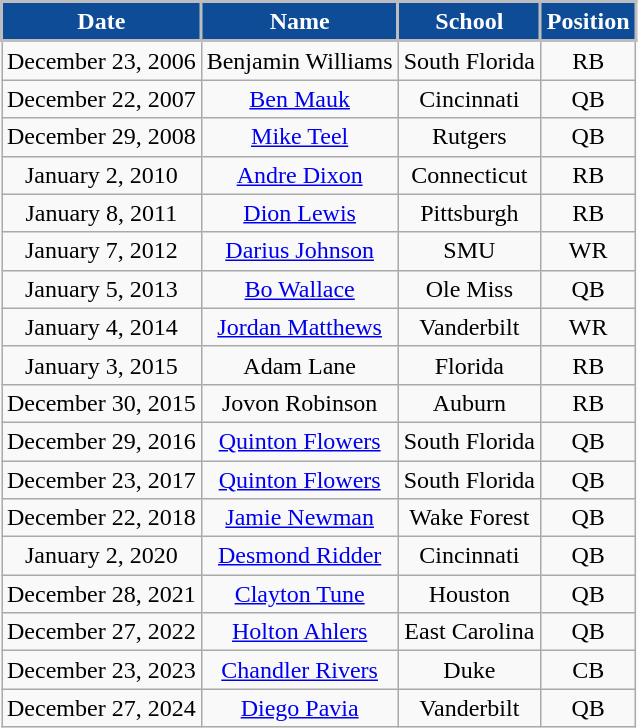<table class="wikitable" style="text-align:center">
<tr>
<th style="background:#0E4C97; color:#FFFFFF; border: 2px solid #BDBDBF;">Date</th>
<th style="background:#0E4C97; color:#FFFFFF; border: 2px solid #BDBDBF;">Name</th>
<th style="background:#0E4C97; color:#FFFFFF; border: 2px solid #BDBDBF;">School</th>
<th style="background:#0E4C97; color:#FFFFFF; border: 2px solid #BDBDBF;">Position</th>
</tr>
<tr>
<td>December 23, 2006</td>
<td>Benjamin Williams</td>
<td>South Florida</td>
<td>RB</td>
</tr>
<tr>
<td>December 22, 2007</td>
<td><a href='#'>Ben Mauk</a></td>
<td>Cincinnati</td>
<td>QB</td>
</tr>
<tr>
<td>December 29, 2008</td>
<td><a href='#'>Mike Teel</a></td>
<td>Rutgers</td>
<td>QB</td>
</tr>
<tr>
<td>January 2, 2010</td>
<td><a href='#'>Andre Dixon</a></td>
<td>Connecticut</td>
<td>RB</td>
</tr>
<tr>
<td>January 8, 2011</td>
<td><a href='#'>Dion Lewis</a></td>
<td>Pittsburgh</td>
<td>RB</td>
</tr>
<tr>
<td>January 7, 2012</td>
<td><a href='#'>Darius Johnson</a></td>
<td>SMU</td>
<td>WR</td>
</tr>
<tr>
<td>January 5, 2013</td>
<td><a href='#'>Bo Wallace</a></td>
<td>Ole Miss</td>
<td>QB</td>
</tr>
<tr>
<td>January 4, 2014</td>
<td><a href='#'>Jordan Matthews</a></td>
<td>Vanderbilt</td>
<td>WR</td>
</tr>
<tr>
<td>January 3, 2015</td>
<td>Adam Lane</td>
<td>Florida</td>
<td>RB</td>
</tr>
<tr>
<td>December 30, 2015</td>
<td>Jovon Robinson</td>
<td>Auburn</td>
<td>RB</td>
</tr>
<tr>
<td>December 29, 2016</td>
<td><a href='#'>Quinton Flowers</a></td>
<td>South Florida</td>
<td>QB</td>
</tr>
<tr>
<td>December 23, 2017</td>
<td><a href='#'>Quinton Flowers</a></td>
<td>South Florida</td>
<td>QB</td>
</tr>
<tr>
<td>December 22, 2018</td>
<td><a href='#'>Jamie Newman</a></td>
<td>Wake Forest</td>
<td>QB</td>
</tr>
<tr>
<td>January 2, 2020</td>
<td><a href='#'>Desmond Ridder</a></td>
<td>Cincinnati</td>
<td>QB</td>
</tr>
<tr>
<td>December 28, 2021</td>
<td><a href='#'>Clayton Tune</a></td>
<td>Houston</td>
<td>QB</td>
</tr>
<tr>
<td>December 27, 2022</td>
<td><a href='#'>Holton Ahlers</a></td>
<td>East Carolina</td>
<td>QB</td>
</tr>
<tr>
<td>December 23, 2023</td>
<td><a href='#'>Chandler Rivers</a></td>
<td>Duke</td>
<td>CB</td>
</tr>
<tr>
<td>December 27, 2024</td>
<td><a href='#'>Diego Pavia</a></td>
<td>Vanderbilt</td>
<td>QB</td>
</tr>
</table>
